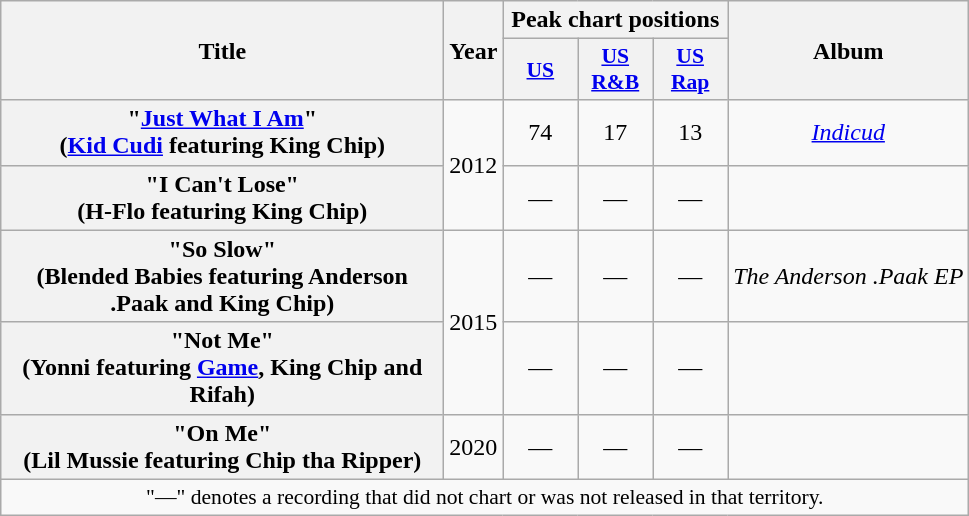<table class="wikitable plainrowheaders" style="text-align:center;">
<tr>
<th scope="col" rowspan="2" style="width:18em;">Title</th>
<th scope="col" rowspan="2">Year</th>
<th scope="col" colspan="3">Peak chart positions</th>
<th scope="col" rowspan="2">Album</th>
</tr>
<tr>
<th scope="col" style="width:3em;font-size:90%;"><a href='#'>US</a></th>
<th scope="col" style="width:3em;font-size:90%;"><a href='#'>US<br>R&B</a></th>
<th scope="col" style="width:3em;font-size:90%;"><a href='#'>US<br>Rap</a></th>
</tr>
<tr>
<th scope="row">"<a href='#'>Just What I Am</a>"<br><span>(<a href='#'>Kid Cudi</a> featuring King Chip)</span></th>
<td rowspan="2">2012</td>
<td>74</td>
<td>17</td>
<td>13</td>
<td><em><a href='#'>Indicud</a></em></td>
</tr>
<tr>
<th scope="row">"I Can't Lose"<br><span>(H-Flo featuring King Chip)</span></th>
<td>—</td>
<td>—</td>
<td>—</td>
<td></td>
</tr>
<tr>
<th scope="row">"So Slow"<br><span>(Blended Babies featuring Anderson .Paak and King Chip)</span></th>
<td rowspan="2">2015</td>
<td>—</td>
<td>—</td>
<td>—</td>
<td><em>The Anderson .Paak EP</em></td>
</tr>
<tr>
<th scope="row">"Not Me"<br><span>(Yonni featuring <a href='#'>Game</a>, King Chip and Rifah)</span></th>
<td>—</td>
<td>—</td>
<td>—</td>
<td></td>
</tr>
<tr>
<th scope="row">"On Me"<br><span>(Lil Mussie featuring Chip tha Ripper)</span></th>
<td>2020</td>
<td>—</td>
<td>—</td>
<td>—</td>
<td></td>
</tr>
<tr>
<td colspan="14" style="font-size:90%">"—" denotes a recording that did not chart or was not released in that territory.</td>
</tr>
</table>
